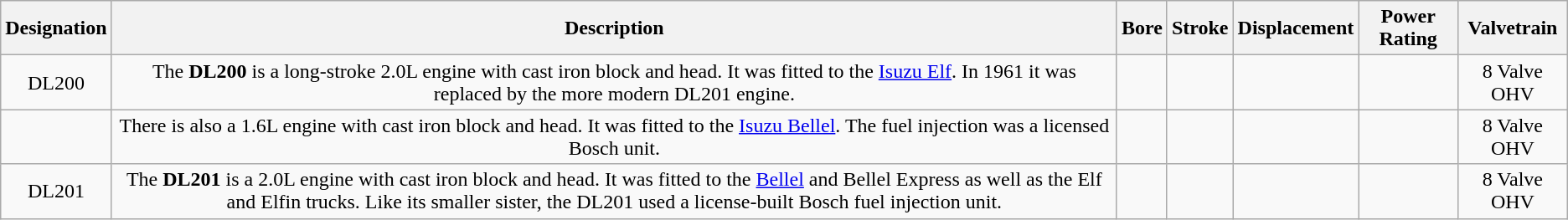<table class="wikitable" style="text-align: center;">
<tr>
<th>Designation</th>
<th>Description</th>
<th>Bore</th>
<th>Stroke</th>
<th>Displacement</th>
<th>Power Rating</th>
<th>Valvetrain</th>
</tr>
<tr>
<td>DL200</td>
<td>The <strong>DL200</strong> is a long-stroke 2.0L engine with cast iron block and head. It was fitted to the <a href='#'>Isuzu Elf</a>. In 1961 it was replaced by the more modern DL201 engine.</td>
<td></td>
<td></td>
<td></td>
<td> <br> </td>
<td>8 Valve OHV</td>
</tr>
<tr>
<td></td>
<td>There is also a 1.6L engine with cast iron block and head. It was fitted to the <a href='#'>Isuzu Bellel</a>. The fuel injection was a licensed Bosch unit.</td>
<td></td>
<td></td>
<td></td>
<td> <br> </td>
<td>8 Valve OHV</td>
</tr>
<tr>
<td>DL201</td>
<td>The <strong>DL201</strong> is a 2.0L engine with cast iron block and head. It was fitted to the <a href='#'>Bellel</a> and Bellel Express as well as the Elf and Elfin trucks. Like its smaller sister, the DL201 used a license-built Bosch fuel injection unit.</td>
<td></td>
<td></td>
<td></td>
<td> <br> </td>
<td>8 Valve OHV</td>
</tr>
</table>
